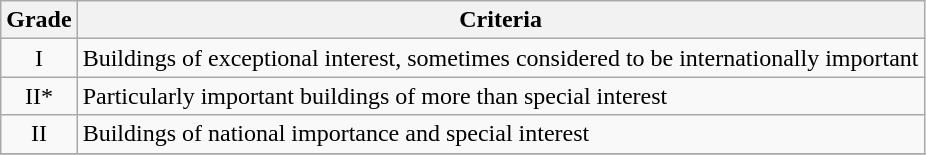<table class="wikitable" border="1">
<tr>
<th>Grade</th>
<th>Criteria</th>
</tr>
<tr>
<td align="center" >I</td>
<td>Buildings of exceptional interest, sometimes considered to be internationally important</td>
</tr>
<tr>
<td align="center" >II*</td>
<td>Particularly important buildings of more than special interest</td>
</tr>
<tr>
<td align="center" >II</td>
<td>Buildings of national importance and special interest</td>
</tr>
<tr>
</tr>
</table>
